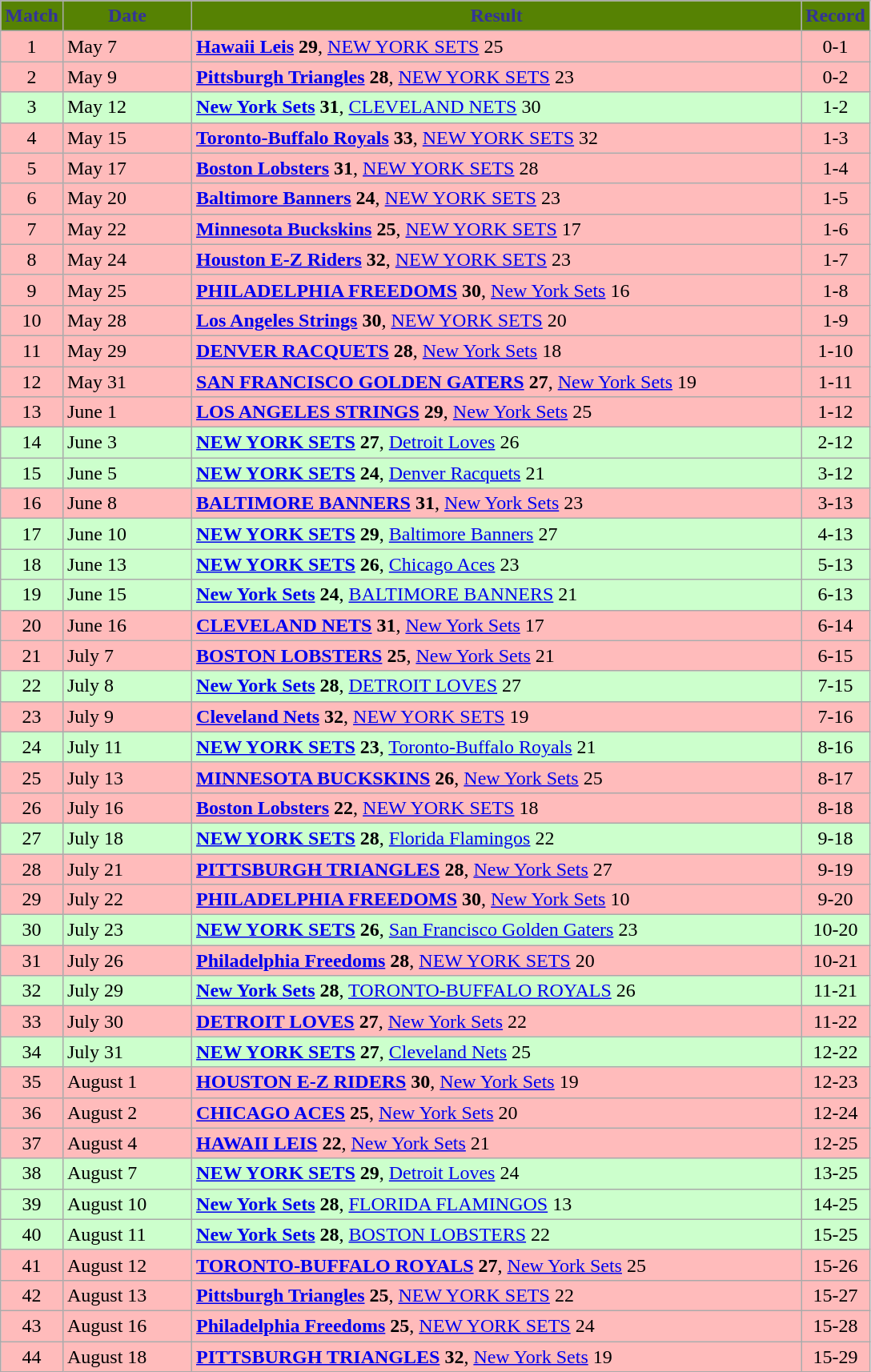<table class="wikitable" style="text-align:left">
<tr>
<th style="background:#568203; color:#333399" width="25px">Match</th>
<th style="background:#568203; color:#333399" width="100px">Date</th>
<th style="background:#568203; color:#333399" width="500px">Result</th>
<th style="background:#568203; color:#333399" width="25px">Record</th>
</tr>
<tr bgcolor="FFBBBB">
<td style="text-align:center">1</td>
<td>May 7</td>
<td><strong><a href='#'>Hawaii Leis</a> 29</strong>, <a href='#'>NEW YORK SETS</a> 25</td>
<td style="text-align:center">0-1</td>
</tr>
<tr bgcolor="FFBBBB">
<td style="text-align:center">2</td>
<td>May 9</td>
<td><strong><a href='#'>Pittsburgh Triangles</a> 28</strong>, <a href='#'>NEW YORK SETS</a> 23</td>
<td style="text-align:center">0-2</td>
</tr>
<tr bgcolor="CCFFCC">
<td style="text-align:center">3</td>
<td>May 12</td>
<td><strong><a href='#'>New York Sets</a> 31</strong>, <a href='#'>CLEVELAND NETS</a> 30</td>
<td style="text-align:center">1-2</td>
</tr>
<tr bgcolor="FFBBBB">
<td style="text-align:center">4</td>
<td>May 15</td>
<td><strong><a href='#'>Toronto-Buffalo Royals</a> 33</strong>, <a href='#'>NEW YORK SETS</a> 32</td>
<td style="text-align:center">1-3</td>
</tr>
<tr bgcolor="FFBBBB">
<td style="text-align:center">5</td>
<td>May 17</td>
<td><strong><a href='#'>Boston Lobsters</a> 31</strong>, <a href='#'>NEW YORK SETS</a> 28</td>
<td style="text-align:center">1-4</td>
</tr>
<tr bgcolor="FFBBBB">
<td style="text-align:center">6</td>
<td>May 20</td>
<td><strong><a href='#'>Baltimore Banners</a> 24</strong>, <a href='#'>NEW YORK SETS</a> 23</td>
<td style="text-align:center">1-5</td>
</tr>
<tr bgcolor="FFBBBB">
<td style="text-align:center">7</td>
<td>May 22</td>
<td><strong><a href='#'>Minnesota Buckskins</a> 25</strong>, <a href='#'>NEW YORK SETS</a> 17</td>
<td style="text-align:center">1-6</td>
</tr>
<tr bgcolor="FFBBBB">
<td style="text-align:center">8</td>
<td>May 24</td>
<td><strong><a href='#'>Houston E-Z Riders</a> 32</strong>, <a href='#'>NEW YORK SETS</a> 23</td>
<td style="text-align:center">1-7</td>
</tr>
<tr bgcolor="FFBBBB">
<td style="text-align:center">9</td>
<td>May 25</td>
<td><strong><a href='#'>PHILADELPHIA FREEDOMS</a> 30</strong>, <a href='#'>New York Sets</a> 16</td>
<td style="text-align:center">1-8</td>
</tr>
<tr bgcolor="FFBBBB">
<td style="text-align:center">10</td>
<td>May 28</td>
<td><strong><a href='#'>Los Angeles Strings</a> 30</strong>, <a href='#'>NEW YORK SETS</a> 20</td>
<td style="text-align:center">1-9</td>
</tr>
<tr bgcolor="FFBBBB">
<td style="text-align:center">11</td>
<td>May 29</td>
<td><strong><a href='#'>DENVER RACQUETS</a> 28</strong>, <a href='#'>New York Sets</a> 18</td>
<td style="text-align:center">1-10</td>
</tr>
<tr bgcolor="FFBBBB">
<td style="text-align:center">12</td>
<td>May 31</td>
<td><strong><a href='#'>SAN FRANCISCO GOLDEN GATERS</a> 27</strong>, <a href='#'>New York Sets</a> 19</td>
<td style="text-align:center">1-11</td>
</tr>
<tr bgcolor="FFBBBB">
<td style="text-align:center">13</td>
<td>June 1</td>
<td><strong><a href='#'>LOS ANGELES STRINGS</a> 29</strong>, <a href='#'>New York Sets</a> 25</td>
<td style="text-align:center">1-12</td>
</tr>
<tr bgcolor="CCFFCC">
<td style="text-align:center">14</td>
<td>June 3</td>
<td><strong><a href='#'>NEW YORK SETS</a> 27</strong>, <a href='#'>Detroit Loves</a> 26</td>
<td style="text-align:center">2-12</td>
</tr>
<tr bgcolor="CCFFCC">
<td style="text-align:center">15</td>
<td>June 5</td>
<td><strong><a href='#'>NEW YORK SETS</a> 24</strong>, <a href='#'>Denver Racquets</a> 21</td>
<td style="text-align:center">3-12</td>
</tr>
<tr bgcolor="FFBBBB">
<td style="text-align:center">16</td>
<td>June 8</td>
<td><strong><a href='#'>BALTIMORE BANNERS</a> 31</strong>, <a href='#'>New York Sets</a> 23</td>
<td style="text-align:center">3-13</td>
</tr>
<tr bgcolor="CCFFCC">
<td style="text-align:center">17</td>
<td>June 10</td>
<td><strong><a href='#'>NEW YORK SETS</a> 29</strong>, <a href='#'>Baltimore Banners</a> 27</td>
<td style="text-align:center">4-13</td>
</tr>
<tr bgcolor="CCFFCC">
<td style="text-align:center">18</td>
<td>June 13</td>
<td><strong><a href='#'>NEW YORK SETS</a> 26</strong>, <a href='#'>Chicago Aces</a> 23</td>
<td style="text-align:center">5-13</td>
</tr>
<tr bgcolor="CCFFCC">
<td style="text-align:center">19</td>
<td>June 15</td>
<td><strong><a href='#'>New York Sets</a> 24</strong>, <a href='#'>BALTIMORE BANNERS</a> 21</td>
<td style="text-align:center">6-13</td>
</tr>
<tr bgcolor="FFBBBB">
<td style="text-align:center">20</td>
<td>June 16</td>
<td><strong><a href='#'>CLEVELAND NETS</a> 31</strong>, <a href='#'>New York Sets</a> 17</td>
<td style="text-align:center">6-14</td>
</tr>
<tr bgcolor="FFBBBB">
<td style="text-align:center">21</td>
<td>July 7</td>
<td><strong><a href='#'>BOSTON LOBSTERS</a> 25</strong>, <a href='#'>New York Sets</a> 21</td>
<td style="text-align:center">6-15</td>
</tr>
<tr bgcolor="CCFFCC">
<td style="text-align:center">22</td>
<td>July 8</td>
<td><strong><a href='#'>New York Sets</a> 28</strong>, <a href='#'>DETROIT LOVES</a> 27</td>
<td style="text-align:center">7-15</td>
</tr>
<tr bgcolor="FFBBBB">
<td style="text-align:center">23</td>
<td>July 9</td>
<td><strong><a href='#'>Cleveland Nets</a> 32</strong>, <a href='#'>NEW YORK SETS</a> 19</td>
<td style="text-align:center">7-16</td>
</tr>
<tr bgcolor="CCFFCC">
<td style="text-align:center">24</td>
<td>July 11</td>
<td><strong><a href='#'>NEW YORK SETS</a> 23</strong>, <a href='#'>Toronto-Buffalo Royals</a> 21</td>
<td style="text-align:center">8-16</td>
</tr>
<tr bgcolor="FFBBBB">
<td style="text-align:center">25</td>
<td>July 13</td>
<td><strong><a href='#'>MINNESOTA BUCKSKINS</a> 26</strong>, <a href='#'>New York Sets</a> 25</td>
<td style="text-align:center">8-17</td>
</tr>
<tr bgcolor="FFBBBB">
<td style="text-align:center">26</td>
<td>July 16</td>
<td><strong><a href='#'>Boston Lobsters</a> 22</strong>, <a href='#'>NEW YORK SETS</a> 18</td>
<td style="text-align:center">8-18</td>
</tr>
<tr bgcolor="CCFFCC">
<td style="text-align:center">27</td>
<td>July 18</td>
<td><strong><a href='#'>NEW YORK SETS</a> 28</strong>, <a href='#'>Florida Flamingos</a> 22</td>
<td style="text-align:center">9-18</td>
</tr>
<tr bgcolor="FFBBBB">
<td style="text-align:center">28</td>
<td>July 21</td>
<td><strong><a href='#'>PITTSBURGH TRIANGLES</a> 28</strong>, <a href='#'>New York Sets</a> 27</td>
<td style="text-align:center">9-19</td>
</tr>
<tr bgcolor="FFBBBB">
<td style="text-align:center">29</td>
<td>July 22</td>
<td><strong><a href='#'>PHILADELPHIA FREEDOMS</a> 30</strong>, <a href='#'>New York Sets</a> 10</td>
<td style="text-align:center">9-20</td>
</tr>
<tr bgcolor="CCFFCC">
<td style="text-align:center">30</td>
<td>July 23</td>
<td><strong><a href='#'>NEW YORK SETS</a> 26</strong>, <a href='#'>San Francisco Golden Gaters</a> 23</td>
<td style="text-align:center">10-20</td>
</tr>
<tr bgcolor="FFBBBB">
<td style="text-align:center">31</td>
<td>July 26</td>
<td><strong><a href='#'>Philadelphia Freedoms</a> 28</strong>, <a href='#'>NEW YORK SETS</a> 20</td>
<td style="text-align:center">10-21</td>
</tr>
<tr bgcolor="CCFFCC">
<td style="text-align:center">32</td>
<td>July 29</td>
<td><strong><a href='#'>New York Sets</a> 28</strong>, <a href='#'>TORONTO-BUFFALO ROYALS</a> 26</td>
<td style="text-align:center">11-21</td>
</tr>
<tr bgcolor="FFBBBB">
<td style="text-align:center">33</td>
<td>July 30</td>
<td><strong><a href='#'>DETROIT LOVES</a> 27</strong>, <a href='#'>New York Sets</a> 22</td>
<td style="text-align:center">11-22</td>
</tr>
<tr bgcolor="CCFFCC">
<td style="text-align:center">34</td>
<td>July 31</td>
<td><strong><a href='#'>NEW YORK SETS</a> 27</strong>, <a href='#'>Cleveland Nets</a> 25</td>
<td style="text-align:center">12-22</td>
</tr>
<tr bgcolor="FFBBBB">
<td style="text-align:center">35</td>
<td>August 1</td>
<td><strong><a href='#'>HOUSTON E-Z RIDERS</a> 30</strong>, <a href='#'>New York Sets</a> 19</td>
<td style="text-align:center">12-23</td>
</tr>
<tr bgcolor="FFBBBB">
<td style="text-align:center">36</td>
<td>August 2</td>
<td><strong><a href='#'>CHICAGO ACES</a> 25</strong>, <a href='#'>New York Sets</a> 20</td>
<td style="text-align:center">12-24</td>
</tr>
<tr bgcolor="FFBBBB">
<td style="text-align:center">37</td>
<td>August 4</td>
<td><strong><a href='#'>HAWAII LEIS</a> 22</strong>, <a href='#'>New York Sets</a> 21</td>
<td style="text-align:center">12-25</td>
</tr>
<tr bgcolor="CCFFCC">
<td style="text-align:center">38</td>
<td>August 7</td>
<td><strong><a href='#'>NEW YORK SETS</a> 29</strong>, <a href='#'>Detroit Loves</a> 24</td>
<td style="text-align:center">13-25</td>
</tr>
<tr bgcolor="CCFFCC">
<td style="text-align:center">39</td>
<td>August 10</td>
<td><strong><a href='#'>New York Sets</a> 28</strong>, <a href='#'>FLORIDA FLAMINGOS</a> 13</td>
<td style="text-align:center">14-25</td>
</tr>
<tr bgcolor="CCFFCC">
<td style="text-align:center">40</td>
<td>August 11</td>
<td><strong><a href='#'>New York Sets</a> 28</strong>, <a href='#'>BOSTON LOBSTERS</a> 22</td>
<td style="text-align:center">15-25</td>
</tr>
<tr bgcolor="FFBBBB">
<td style="text-align:center">41</td>
<td>August 12</td>
<td><strong><a href='#'>TORONTO-BUFFALO ROYALS</a> 27</strong>, <a href='#'>New York Sets</a> 25</td>
<td style="text-align:center">15-26</td>
</tr>
<tr bgcolor="FFBBBB">
<td style="text-align:center">42</td>
<td>August 13</td>
<td><strong><a href='#'>Pittsburgh Triangles</a> 25</strong>, <a href='#'>NEW YORK SETS</a> 22</td>
<td style="text-align:center">15-27</td>
</tr>
<tr bgcolor="FFBBBB">
<td style="text-align:center">43</td>
<td>August 16</td>
<td><strong><a href='#'>Philadelphia Freedoms</a> 25</strong>, <a href='#'>NEW YORK SETS</a> 24</td>
<td style="text-align:center">15-28</td>
</tr>
<tr bgcolor="FFBBBB">
<td style="text-align:center">44</td>
<td>August 18</td>
<td><strong><a href='#'>PITTSBURGH TRIANGLES</a> 32</strong>, <a href='#'>New York Sets</a> 19</td>
<td style="text-align:center">15-29</td>
</tr>
</table>
